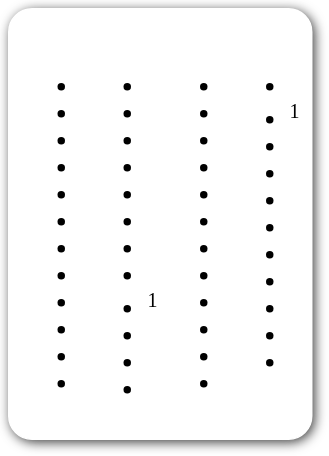<table style=" border-radius:1em; box-shadow: 0.1em 0.1em 0.5em rgba(0,0,0,0.75); background-color: white; border: 1px solid white; padding: 5px;">
<tr style="vertical-align:top;">
<td><br><ul><li></li><li></li><li></li><li></li><li></li><li></li><li></li><li></li><li></li><li></li><li></li><li></li></ul></td>
<td valign="top"><br><ul><li></li><li></li><li></li><li></li><li></li><li></li><li></li><li></li><li><sup>1</sup></li><li></li><li></li><li></li></ul></td>
<td valign="top"><br><ul><li></li><li></li><li></li><li></li><li></li><li></li><li></li><li></li><li></li><li></li><li></li><li></li></ul></td>
<td valign="top"><br><ul><li></li><li><sup>1</sup></li><li></li><li></li><li></li><li></li><li></li><li></li><li></li><li></li><li></li></ul></td>
</tr>
</table>
